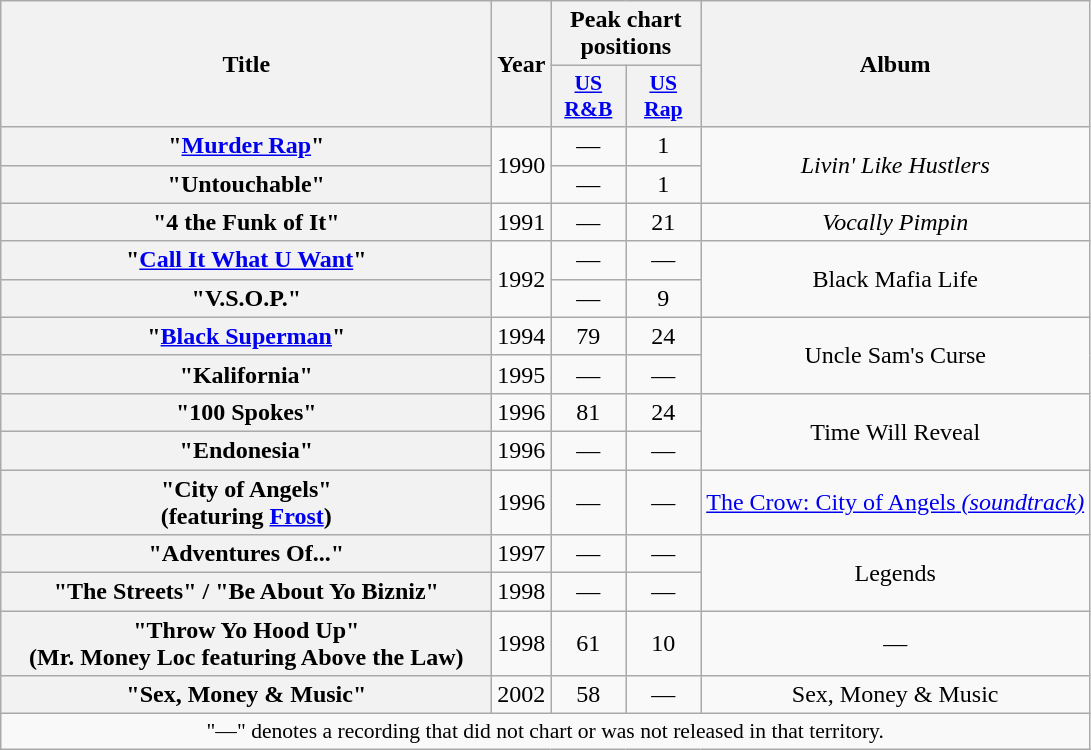<table class="wikitable plainrowheaders" style="text-align:center;">
<tr>
<th rowspan="2" scope="col" style="width:20em;">Title</th>
<th rowspan="2" scope="col">Year</th>
<th colspan="2">Peak chart positions</th>
<th rowspan="2" scope="col">Album</th>
</tr>
<tr>
<th scope="col" style="width:3em;font-size:90%;"><a href='#'>US R&B</a></th>
<th scope="col" style="width:3em;font-size:90%;"><a href='#'>US Rap</a></th>
</tr>
<tr>
<th scope="row">"<a href='#'>Murder Rap</a>"</th>
<td rowspan="2">1990</td>
<td>—</td>
<td>1</td>
<td rowspan="2"><em>Livin' Like Hustlers</em></td>
</tr>
<tr>
<th scope="row">"Untouchable"</th>
<td>—</td>
<td>1</td>
</tr>
<tr>
<th scope="row">"4 the Funk of It"</th>
<td>1991</td>
<td>—</td>
<td>21</td>
<td><em>Vocally Pimpin<strong></td>
</tr>
<tr>
<th scope="row">"<a href='#'>Call It What U Want</a>"</th>
<td rowspan="2">1992</td>
<td>—</td>
<td>—</td>
<td rowspan="2"></em>Black Mafia Life<em></td>
</tr>
<tr>
<th scope="row">"V.S.O.P."</th>
<td>—</td>
<td>9</td>
</tr>
<tr>
<th scope="row">"<a href='#'>Black Superman</a>"</th>
<td>1994</td>
<td>79</td>
<td>24</td>
<td rowspan="2"></em>Uncle Sam's Curse<em></td>
</tr>
<tr>
<th scope="row">"Kalifornia"</th>
<td>1995</td>
<td>—</td>
<td>—</td>
</tr>
<tr>
<th scope="row">"100 Spokes"</th>
<td>1996</td>
<td>81</td>
<td>24</td>
<td rowspan="2"></em>Time Will Reveal<em></td>
</tr>
<tr>
<th scope="row">"Endonesia"</th>
<td>1996</td>
<td>—</td>
<td>—</td>
</tr>
<tr>
<th scope="row">"City of Angels"<br><span>(featuring <a href='#'>Frost</a>)</span></th>
<td>1996</td>
<td>—</td>
<td>—</td>
<td><a href='#'></em>The Crow: City of Angels<em> (soundtrack)</a></td>
</tr>
<tr>
<th scope="row">"Adventures Of..."</th>
<td>1997</td>
<td>—</td>
<td>—</td>
<td rowspan="2"></em>Legends<em></td>
</tr>
<tr>
<th scope="row">"The Streets" / "Be About Yo Bizniz"</th>
<td>1998</td>
<td>—</td>
<td>—</td>
</tr>
<tr>
<th scope="row">"Throw Yo Hood Up"<br><span>(Mr. Money Loc featuring Above the Law)</span></th>
<td>1998</td>
<td>61</td>
<td>10</td>
<td>—</td>
</tr>
<tr>
<th scope="row">"Sex, Money & Music"</th>
<td>2002</td>
<td>58</td>
<td>—</td>
<td></em>Sex, Money & Music<em></td>
</tr>
<tr>
<td colspan="5" style="font-size:90%">"—" denotes a recording that did not chart or was not released in that territory.</td>
</tr>
</table>
